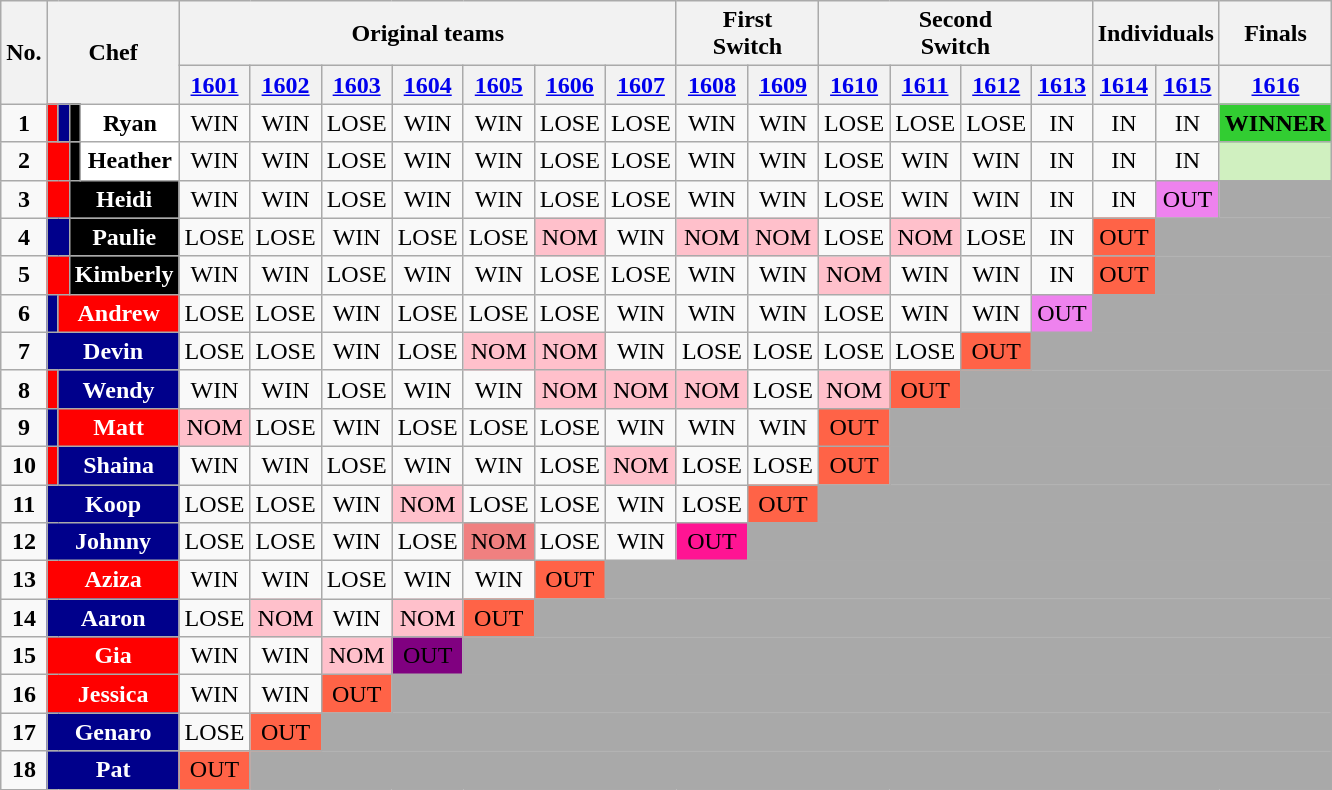<table class="wikitable plainrowheaders" style="text-align:center">
<tr>
<th rowspan="2">No.</th>
<th colspan="5" rowspan="2">Chef</th>
<th scope="col" colspan="7">Original teams</th>
<th scope="col" colspan="2">First<br>Switch</th>
<th scope="col" colspan="4">Second<br>Switch</th>
<th scope="col" colspan="2">Individuals</th>
<th scope="col" colspan="1">Finals</th>
</tr>
<tr>
<th scope="col"><a href='#'>1601</a></th>
<th scope="col"><a href='#'>1602</a></th>
<th scope="col"><a href='#'>1603</a></th>
<th scope="col"><a href='#'>1604</a></th>
<th scope="col"><a href='#'>1605</a></th>
<th scope="col"><a href='#'>1606</a></th>
<th scope="col"><a href='#'>1607</a></th>
<th scope="col"><a href='#'>1608</a></th>
<th scope="col"><a href='#'>1609</a></th>
<th scope="col"><a href='#'>1610</a></th>
<th scope="col"><a href='#'>1611</a></th>
<th scope="col"><a href='#'>1612</a></th>
<th scope="col"><a href='#'>1613</a></th>
<th scope="col"><a href='#'>1614</a></th>
<th scope="col"><a href='#'>1615</a></th>
<th scope="col"><a href='#'>1616</a></th>
</tr>
<tr>
<td scope="row"><strong>1</strong></td>
<td style="background:red; color:#fff;" colspan="2"></td>
<td style="background:darkblue; color:#fff;" colspan="1"></td>
<td style="background:black; color:#fff;"></td>
<td style="background:white; color:#black;"><strong>Ryan</strong></td>
<td>WIN</td>
<td>WIN</td>
<td>LOSE</td>
<td>WIN</td>
<td>WIN</td>
<td>LOSE</td>
<td>LOSE</td>
<td>WIN</td>
<td>WIN</td>
<td>LOSE</td>
<td>LOSE</td>
<td>LOSE</td>
<td>IN</td>
<td>IN</td>
<td>IN</td>
<th style="background:limegreen;">WINNER</th>
</tr>
<tr>
<td scope="row"><strong>2</strong></td>
<td style="background:red; color:#fff;" colspan="3"></td>
<td style="background:black; color:#fff;"></td>
<td style="background:white; color:#black;"><strong>Heather</strong></td>
<td>WIN</td>
<td>WIN</td>
<td>LOSE</td>
<td>WIN</td>
<td>WIN</td>
<td>LOSE</td>
<td>LOSE</td>
<td>WIN</td>
<td>WIN</td>
<td>LOSE</td>
<td>WIN</td>
<td>WIN</td>
<td>IN</td>
<td>IN</td>
<td>IN</td>
<td style="background:#D0F0C0;"></td>
</tr>
<tr>
<td scope="row"><strong>3</strong></td>
<td style="background:red; color:#fff;" colspan="3"></td>
<td colspan="2" style="background:black; color:#fff;"><strong>Heidi</strong></td>
<td>WIN</td>
<td>WIN</td>
<td>LOSE</td>
<td>WIN</td>
<td>WIN</td>
<td>LOSE</td>
<td>LOSE</td>
<td>WIN</td>
<td>WIN</td>
<td>LOSE</td>
<td>WIN</td>
<td>WIN</td>
<td>IN</td>
<td>IN</td>
<td style="background:violet;">OUT</td>
<td colspan="1" style="background:darkgrey;"></td>
</tr>
<tr>
<td scope="row"><strong>4</strong></td>
<td style="background:darkblue; color:#fff;" colspan="3"></td>
<td colspan="2" style="background:black; color:#fff;"><strong>Paulie</strong></td>
<td>LOSE</td>
<td>LOSE</td>
<td>WIN</td>
<td>LOSE</td>
<td>LOSE</td>
<td style="background:pink;">NOM</td>
<td>WIN</td>
<td style="background:pink;">NOM</td>
<td style="background:pink;">NOM</td>
<td>LOSE</td>
<td style="background:pink;">NOM</td>
<td>LOSE</td>
<td>IN</td>
<td style="background:tomato;">OUT</td>
<td colspan="2" style="background:darkgrey;"></td>
</tr>
<tr>
<td scope="row"><strong>5</strong></td>
<td style="background:red; color:#fff;" colspan="3"></td>
<td colspan="2"  style="background:black; color:#fff;"><strong>Kimberly</strong></td>
<td>WIN</td>
<td>WIN</td>
<td>LOSE</td>
<td>WIN</td>
<td>WIN</td>
<td>LOSE</td>
<td>LOSE</td>
<td>WIN</td>
<td>WIN</td>
<td style="background:pink;">NOM</td>
<td>WIN</td>
<td>WIN</td>
<td>IN</td>
<td style="background:tomato;">OUT</td>
<td colspan="2" style="background:darkgrey;"></td>
</tr>
<tr>
<td scope="row"><strong>6</strong></td>
<td style="background:darkblue; color:#fff;" colspan="1"></td>
<td colspan="4" style="background:red; color:#fff;"><strong>Andrew</strong></td>
<td>LOSE</td>
<td>LOSE</td>
<td>WIN</td>
<td>LOSE</td>
<td>LOSE</td>
<td>LOSE</td>
<td>WIN</td>
<td>WIN</td>
<td>WIN</td>
<td>LOSE</td>
<td>WIN</td>
<td>WIN</td>
<td style="background:violet;">OUT</td>
<td colspan="3" style="background:darkgrey;"></td>
</tr>
<tr>
<td scope="row"><strong>7</strong></td>
<td colspan="5" style="background:darkblue; color:#fff;"><strong>Devin</strong></td>
<td>LOSE</td>
<td>LOSE</td>
<td>WIN</td>
<td>LOSE</td>
<td style="background:pink;">NOM</td>
<td style="background:pink;">NOM</td>
<td>WIN</td>
<td>LOSE</td>
<td>LOSE</td>
<td>LOSE</td>
<td>LOSE</td>
<td style="background:tomato;">OUT</td>
<td colspan="4" style="background:darkgrey;"></td>
</tr>
<tr>
<td scope="row"><strong>8</strong></td>
<td style="background:red; color:#fff;" colspan="1"></td>
<td colspan="4" style="background:darkblue; color:#fff;"><strong>Wendy</strong></td>
<td>WIN</td>
<td>WIN</td>
<td>LOSE</td>
<td>WIN</td>
<td>WIN</td>
<td style="background:pink;">NOM</td>
<td style="background:pink;">NOM</td>
<td style="background:pink;">NOM</td>
<td>LOSE</td>
<td style="background:pink;">NOM</td>
<td style="background:tomato;">OUT</td>
<td colspan="5" style="background:darkgrey;"></td>
</tr>
<tr>
<td scope="row"><strong>9</strong></td>
<td style="background:darkblue; color:#fff;"></td>
<td colspan="4" style="background:red; color:#fff;"><strong>Matt</strong></td>
<td style="background:pink;">NOM</td>
<td>LOSE</td>
<td>WIN</td>
<td>LOSE</td>
<td>LOSE</td>
<td>LOSE</td>
<td>WIN</td>
<td>WIN</td>
<td>WIN</td>
<td style="background:tomato;">OUT</td>
<td colspan="6" style="background:darkgrey;"></td>
</tr>
<tr>
<td scope="row"><strong>10</strong></td>
<td style="background:red; color:#fff;" colspan="1"></td>
<td colspan="4" style="background:darkblue; color:#fff;"><strong>Shaina</strong></td>
<td>WIN</td>
<td>WIN</td>
<td>LOSE</td>
<td>WIN</td>
<td>WIN</td>
<td>LOSE</td>
<td style="background:pink;">NOM</td>
<td>LOSE</td>
<td>LOSE</td>
<td style="background:tomato;">OUT</td>
<td colspan="6" style="background:darkgrey;"></td>
</tr>
<tr>
<td scope="row"><strong>11</strong></td>
<td colspan="5" style="background:darkblue; color:#fff;"><strong>Koop</strong></td>
<td>LOSE</td>
<td>LOSE</td>
<td>WIN</td>
<td style="background:pink;">NOM</td>
<td>LOSE</td>
<td>LOSE</td>
<td>WIN</td>
<td>LOSE</td>
<td style="background:tomato;">OUT</td>
<td colspan="7" style="background:darkgrey;"></td>
</tr>
<tr>
<td scope="row"><strong>12</strong></td>
<td colspan="5" style="background:darkblue; color:#fff;"><strong>Johnny</strong></td>
<td>LOSE</td>
<td>LOSE</td>
<td>WIN</td>
<td>LOSE</td>
<td style="background:lightcoral;">NOM</td>
<td>LOSE</td>
<td>WIN</td>
<td style="background:deeppink;">OUT</td>
<td colspan="8" style="background:darkgrey;"></td>
</tr>
<tr>
<td scope="row"><strong>13</strong></td>
<td colspan="5" style="background:red; color:#fff;"><strong>Aziza</strong></td>
<td>WIN</td>
<td>WIN</td>
<td>LOSE</td>
<td>WIN</td>
<td>WIN</td>
<td style="background:tomato;">OUT</td>
<td colspan="10" style="background:darkgrey;"></td>
</tr>
<tr>
<td scope="row"><strong>14</strong></td>
<td colspan="5" style="background:darkblue; color:#fff;"><strong>Aaron</strong></td>
<td>LOSE</td>
<td style="background:pink;">NOM</td>
<td>WIN</td>
<td style="background:pink;">NOM</td>
<td style="background:tomato;">OUT</td>
<td colspan="11" style="background:darkgrey;"></td>
</tr>
<tr>
<td scope="row"><strong>15</strong></td>
<td colspan="5" style="background:red; color:#fff;"><strong>Gia</strong></td>
<td>WIN</td>
<td>WIN</td>
<td style="background:pink;">NOM</td>
<td style="background:purple;">OUT</td>
<td colspan="12" style="background:darkgrey;"></td>
</tr>
<tr>
<td scope="row"><strong>16</strong></td>
<td colspan="5" style="background:red; color:#fff;"><strong>Jessica</strong></td>
<td>WIN</td>
<td>WIN</td>
<td style="background:tomato;">OUT</td>
<td colspan="13" style="background:darkgrey;"></td>
</tr>
<tr>
<td scope="row"><strong>17</strong></td>
<td colspan="5" style="background:darkblue; color:#fff;"><strong>Genaro</strong></td>
<td>LOSE</td>
<td style="background:tomato;">OUT</td>
<td colspan="14" style="background:darkgrey;"></td>
</tr>
<tr>
<td scope="row"><strong>18</strong></td>
<td colspan="5" style="background:darkblue; color:#fff;"><strong>Pat</strong></td>
<td style="background:tomato;">OUT</td>
<td colspan="15" style="background:darkgrey;"></td>
</tr>
</table>
